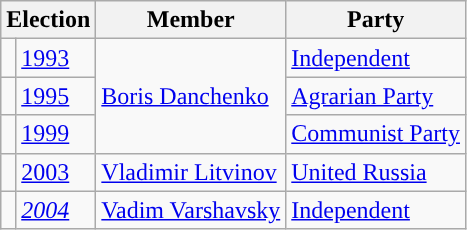<table class="wikitable">
<tr>
<th colspan="2">Election</th>
<th>Member</th>
<th>Party</th>
</tr>
<tr>
<td style="background-color:"></td>
<td><a href='#'>1993</a></td>
<td rowspan=3><a href='#'>Boris Danchenko</a></td>
<td><a href='#'>Independent</a></td>
</tr>
<tr>
<td style="background-color:"></td>
<td><a href='#'>1995</a></td>
<td><a href='#'>Agrarian Party</a></td>
</tr>
<tr>
<td style="background-color:"></td>
<td><a href='#'>1999</a></td>
<td><a href='#'>Communist Party</a></td>
</tr>
<tr>
<td style="background-color:"></td>
<td><a href='#'>2003</a></td>
<td><a href='#'>Vladimir Litvinov</a></td>
<td><a href='#'>United Russia</a></td>
</tr>
<tr>
<td style="background-color:"></td>
<td><em><a href='#'>2004</a></em></td>
<td><a href='#'>Vadim Varshavsky</a></td>
<td><a href='#'>Independent</a></td>
</tr>
</table>
